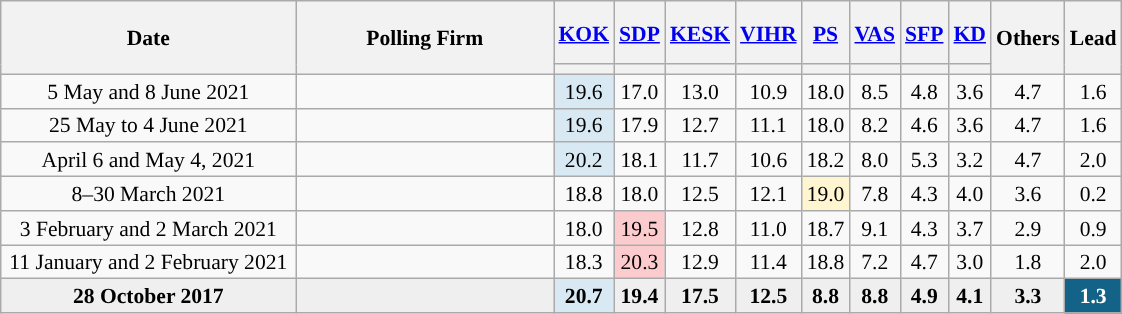<table class="wikitable sortable" style="text-align:center; font-size:90%; line-height:16px;">
<tr style="height:42px;">
<th style="width:190px;" rowspan="2">Date</th>
<th style="width:165px;" rowspan="2">Polling Firm</th>
<th><a href='#'><span>KOK</span></a></th>
<th><a href='#'><span>SDP</span></a></th>
<th><a href='#'><span>KESK</span></a></th>
<th><a href='#'><span>VIHR</span></a></th>
<th><a href='#'><span>PS</span></a></th>
<th><a href='#'><span>VAS</span></a></th>
<th><a href='#'><span>SFP</span></a></th>
<th><a href='#'><span>KD</span></a></th>
<th style="width:40px;" rowspan="2">Others</th>
<th style="width:20px;" rowspan="2">Lead</th>
</tr>
<tr>
<th style="background:"></th>
<th style="background:"></th>
<th style="background:"></th>
<th style="background:"></th>
<th style="background:"></th>
<th style="background:"></th>
<th style="background:"></th>
<th style="background:"></th>
</tr>
<tr>
<td>5 May and 8 June 2021</td>
<td></td>
<td style="background:#D9E9F4">19.6</td>
<td>17.0</td>
<td>13.0</td>
<td>10.9</td>
<td>18.0</td>
<td>8.5</td>
<td>4.8</td>
<td>3.6</td>
<td>4.7</td>
<td style="background:">1.6</td>
</tr>
<tr>
<td>25 May to 4 June 2021</td>
<td></td>
<td style="background:#D9E9F4">19.6</td>
<td>17.9</td>
<td>12.7</td>
<td>11.1</td>
<td>18.0</td>
<td>8.2</td>
<td>4.6</td>
<td>3.6</td>
<td>4.7</td>
<td style="background:">1.6</td>
</tr>
<tr>
<td>April 6 and May 4, 2021</td>
<td></td>
<td style="background:#D9E9F4">20.2</td>
<td>18.1</td>
<td>11.7</td>
<td>10.6</td>
<td>18.2</td>
<td>8.0</td>
<td>5.3</td>
<td>3.2</td>
<td>4.7</td>
<td style="background:">2.0</td>
</tr>
<tr>
<td>8–30 March 2021</td>
<td></td>
<td>18.8</td>
<td>18.0</td>
<td>12.5</td>
<td>12.1</td>
<td style="background:#FFF6D1;">19.0</td>
<td>7.8</td>
<td>4.3</td>
<td>4.0</td>
<td>3.6</td>
<td style="background:">0.2</td>
</tr>
<tr>
<td data-sort-value="2017-04-04">3 February and 2 March 2021</td>
<td></td>
<td>18.0</td>
<td style="background:#FCCBCD">19.5</td>
<td>12.8</td>
<td>11.0</td>
<td>18.7</td>
<td>9.1</td>
<td>4.3</td>
<td>3.7</td>
<td>2.9</td>
<td style="background:">0.9</td>
</tr>
<tr>
<td data-sort-value="2017-04-04">11 January and 2 February 2021</td>
<td></td>
<td>18.3</td>
<td style="background:#FCCBCD">20.3</td>
<td>12.9</td>
<td>11.4</td>
<td>18.8</td>
<td>7.2</td>
<td>4.7</td>
<td>3.0</td>
<td>1.8</td>
<td style="background:">2.0</td>
</tr>
<tr style="background:#EFEFEF; font-weight:bold;">
<td data-sort-value="2012-10-28">28 October 2017</td>
<td></td>
<td style="background:#D9E9F4">20.7</td>
<td>19.4</td>
<td>17.5</td>
<td>12.5</td>
<td>8.8</td>
<td>8.8</td>
<td>4.9</td>
<td>4.1</td>
<td>3.3</td>
<td style="background:#136389; color:white;">1.3</td>
</tr>
</table>
